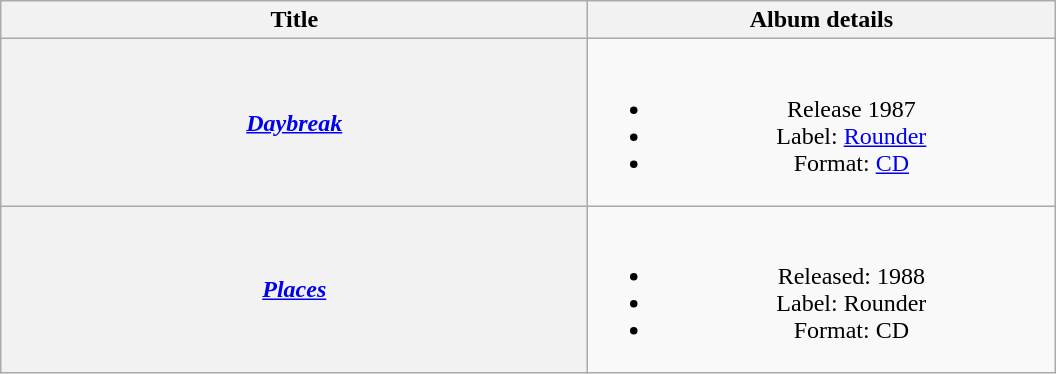<table class="wikitable plainrowheaders" style="text-align:center;">
<tr>
<th scope="col" rowspan="1" style="width:24em;">Title</th>
<th scope="col" rowspan="1" style="width:19em;">Album details</th>
</tr>
<tr>
<th scope="row"><em><a href='#'>Daybreak</a></em></th>
<td><br><ul><li>Release 1987</li><li>Label: <a href='#'>Rounder</a></li><li>Format: <a href='#'>CD</a></li></ul></td>
</tr>
<tr>
<th scope="row"><em><a href='#'>Places</a></em></th>
<td><br><ul><li>Released: 1988</li><li>Label: Rounder</li><li>Format: CD</li></ul></td>
</tr>
</table>
